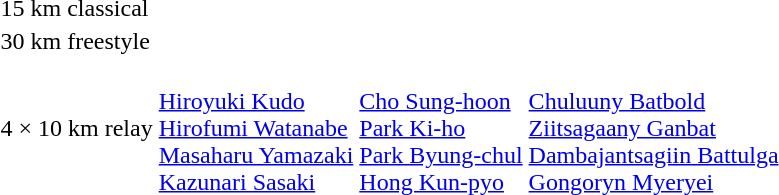<table>
<tr>
<td>15 km classical</td>
<td></td>
<td></td>
<td></td>
</tr>
<tr>
<td>30 km freestyle</td>
<td></td>
<td></td>
<td></td>
</tr>
<tr>
<td>4 × 10 km relay</td>
<td><br><a href='#'>Hiroyuki Kudo</a><br><a href='#'>Hirofumi Watanabe</a><br><a href='#'>Masaharu Yamazaki</a><br><a href='#'>Kazunari Sasaki</a></td>
<td><br><a href='#'>Cho Sung-hoon</a><br><a href='#'>Park Ki-ho</a><br><a href='#'>Park Byung-chul</a><br><a href='#'>Hong Kun-pyo</a></td>
<td><br><a href='#'>Chuluuny Batbold</a><br><a href='#'>Ziitsagaany Ganbat</a><br><a href='#'>Dambajantsagiin Battulga</a><br><a href='#'>Gongoryn Myeryei</a></td>
</tr>
</table>
